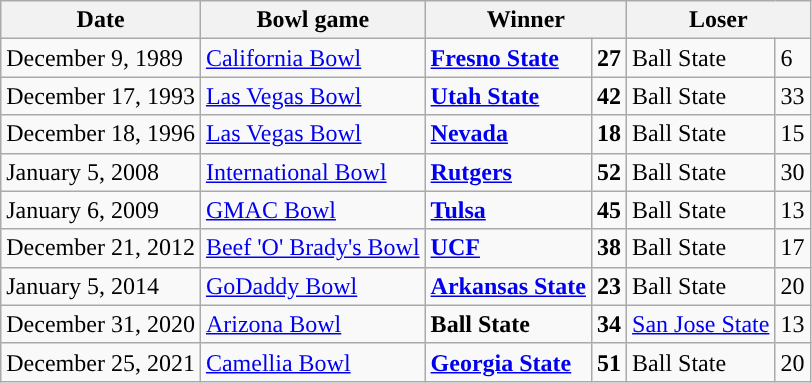<table class="wikitable">
<tr>
<th>Date</th>
<th>Bowl game</th>
<th colspan=2>Winner</th>
<th colspan=2>Loser</th>
</tr>
<tr>
<td>December 9, 1989</td>
<td><a href='#'>California Bowl</a></td>
<td><strong><a href='#'>Fresno State</a></strong></td>
<td><strong>27</strong></td>
<td>Ball State</td>
<td>6</td>
</tr>
<tr>
<td>December 17, 1993</td>
<td><a href='#'>Las Vegas Bowl</a></td>
<td><strong><a href='#'>Utah State</a></strong></td>
<td><strong>42</strong></td>
<td>Ball State</td>
<td>33</td>
</tr>
<tr>
<td>December 18, 1996</td>
<td><a href='#'>Las Vegas Bowl</a></td>
<td><strong><a href='#'>Nevada</a></strong></td>
<td><strong>18</strong></td>
<td>Ball State</td>
<td>15</td>
</tr>
<tr>
<td>January 5, 2008</td>
<td><a href='#'>International Bowl</a></td>
<td><strong><a href='#'>Rutgers</a></strong></td>
<td><strong>52</strong></td>
<td>Ball State</td>
<td>30</td>
</tr>
<tr>
<td>January 6, 2009</td>
<td><a href='#'>GMAC Bowl</a></td>
<td><strong><a href='#'>Tulsa</a></strong></td>
<td><strong>45</strong></td>
<td>Ball State</td>
<td>13</td>
</tr>
<tr>
<td>December 21, 2012</td>
<td><a href='#'>Beef 'O' Brady's Bowl</a></td>
<td><strong><a href='#'>UCF</a></strong></td>
<td><strong>38</strong></td>
<td>Ball State</td>
<td>17</td>
</tr>
<tr>
<td>January 5, 2014</td>
<td><a href='#'>GoDaddy Bowl</a></td>
<td><strong><a href='#'>Arkansas State</a></strong></td>
<td><strong>23</strong></td>
<td>Ball State</td>
<td>20</td>
</tr>
<tr>
<td>December 31, 2020</td>
<td><a href='#'>Arizona Bowl</a></td>
<td><strong>Ball State</strong></td>
<td><strong>34</strong></td>
<td><a href='#'>San Jose State</a></td>
<td>13</td>
</tr>
<tr>
<td>December 25, 2021</td>
<td><a href='#'>Camellia Bowl</a></td>
<td><strong><a href='#'>Georgia State</a></strong></td>
<td><strong>51</strong></td>
<td>Ball State</td>
<td>20</td>
</tr>
</table>
